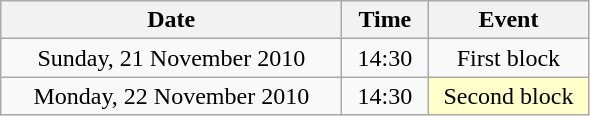<table class = "wikitable" style="text-align:center;">
<tr>
<th width=220>Date</th>
<th width=50>Time</th>
<th width=100>Event</th>
</tr>
<tr>
<td>Sunday, 21 November 2010</td>
<td>14:30</td>
<td>First block</td>
</tr>
<tr>
<td>Monday, 22 November 2010</td>
<td>14:30</td>
<td bgcolor=ffffcc>Second block</td>
</tr>
</table>
